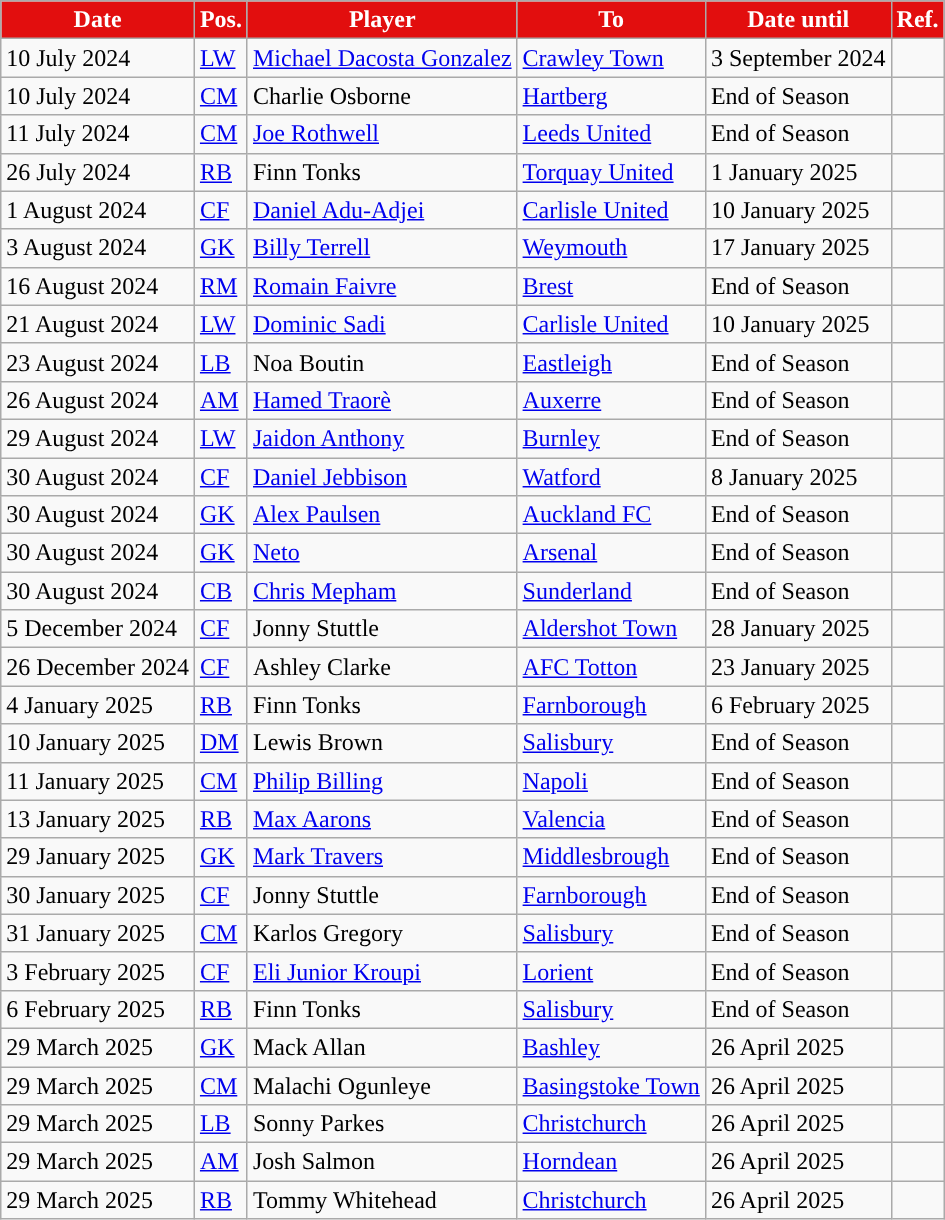<table class="wikitable plainrowheaders sortable">
<tr>
<th style="background:#e20e0e;color:#FFFFFF;">Date</th>
<th style="background:#e20e0e;color:#FFFFFF;">Pos.</th>
<th style="background:#e20e0e;color:#FFFFFF;">Player</th>
<th style="background:#e20e0e;color:#FFFFFF;">To</th>
<th style="background:#e20e0e;color:#FFFFFF;">Date until</th>
<th style="background:#e20e0e;color:#FFFFFF;">Ref.</th>
</tr>
<tr>
<td>10 July 2024</td>
<td><a href='#'>LW</a></td>
<td> <a href='#'>Michael Dacosta Gonzalez</a></td>
<td> <a href='#'>Crawley Town</a></td>
<td>3 September 2024</td>
<td></td>
</tr>
<tr>
<td>10 July 2024</td>
<td><a href='#'>CM</a></td>
<td> Charlie Osborne</td>
<td> <a href='#'>Hartberg</a></td>
<td>End of Season</td>
<td></td>
</tr>
<tr>
<td>11 July 2024</td>
<td><a href='#'>CM</a></td>
<td> <a href='#'>Joe Rothwell</a></td>
<td> <a href='#'>Leeds United</a></td>
<td>End of Season</td>
<td></td>
</tr>
<tr>
<td>26 July 2024</td>
<td><a href='#'>RB</a></td>
<td> Finn Tonks</td>
<td> <a href='#'>Torquay United</a></td>
<td>1 January 2025</td>
<td></td>
</tr>
<tr>
<td>1 August 2024</td>
<td><a href='#'>CF</a></td>
<td> <a href='#'>Daniel Adu-Adjei</a></td>
<td> <a href='#'>Carlisle United</a></td>
<td>10 January 2025</td>
<td></td>
</tr>
<tr>
<td>3 August 2024</td>
<td><a href='#'>GK</a></td>
<td> <a href='#'>Billy Terrell</a></td>
<td> <a href='#'>Weymouth</a></td>
<td>17 January 2025</td>
<td></td>
</tr>
<tr>
<td>16 August 2024</td>
<td><a href='#'>RM</a></td>
<td> <a href='#'>Romain Faivre</a></td>
<td> <a href='#'>Brest</a></td>
<td>End of Season</td>
<td></td>
</tr>
<tr>
<td>21 August 2024</td>
<td><a href='#'>LW</a></td>
<td> <a href='#'>Dominic Sadi</a></td>
<td> <a href='#'>Carlisle United</a></td>
<td>10 January 2025</td>
<td></td>
</tr>
<tr>
<td>23 August 2024</td>
<td><a href='#'>LB</a></td>
<td> Noa Boutin</td>
<td> <a href='#'>Eastleigh</a></td>
<td>End of Season</td>
<td></td>
</tr>
<tr>
<td>26 August 2024</td>
<td><a href='#'>AM</a></td>
<td> <a href='#'>Hamed Traorè</a></td>
<td> <a href='#'>Auxerre</a></td>
<td>End of Season</td>
<td></td>
</tr>
<tr>
<td>29 August 2024</td>
<td><a href='#'>LW</a></td>
<td> <a href='#'>Jaidon Anthony</a></td>
<td> <a href='#'>Burnley</a></td>
<td>End of Season</td>
<td></td>
</tr>
<tr>
<td>30 August 2024</td>
<td><a href='#'>CF</a></td>
<td> <a href='#'>Daniel Jebbison</a></td>
<td> <a href='#'>Watford</a></td>
<td>8 January 2025</td>
<td></td>
</tr>
<tr>
<td>30 August 2024</td>
<td><a href='#'>GK</a></td>
<td> <a href='#'>Alex Paulsen</a></td>
<td> <a href='#'>Auckland FC</a></td>
<td>End of Season</td>
<td></td>
</tr>
<tr>
<td>30 August 2024</td>
<td><a href='#'>GK</a></td>
<td> <a href='#'>Neto</a></td>
<td> <a href='#'>Arsenal</a></td>
<td>End of Season</td>
<td></td>
</tr>
<tr>
<td>30 August 2024</td>
<td><a href='#'>CB</a></td>
<td> <a href='#'>Chris Mepham</a></td>
<td> <a href='#'>Sunderland</a></td>
<td>End of Season</td>
<td></td>
</tr>
<tr>
<td>5 December 2024</td>
<td><a href='#'>CF</a></td>
<td> Jonny Stuttle</td>
<td> <a href='#'>Aldershot Town</a></td>
<td>28 January 2025</td>
<td></td>
</tr>
<tr>
<td>26 December 2024</td>
<td><a href='#'>CF</a></td>
<td> Ashley Clarke</td>
<td> <a href='#'>AFC Totton</a></td>
<td>23 January 2025</td>
<td></td>
</tr>
<tr>
<td>4 January 2025</td>
<td><a href='#'>RB</a></td>
<td> Finn Tonks</td>
<td> <a href='#'>Farnborough</a></td>
<td>6 February 2025</td>
<td></td>
</tr>
<tr>
<td>10 January 2025</td>
<td><a href='#'>DM</a></td>
<td> Lewis Brown</td>
<td> <a href='#'>Salisbury</a></td>
<td>End of Season</td>
<td></td>
</tr>
<tr>
<td>11 January 2025</td>
<td><a href='#'>CM</a></td>
<td> <a href='#'>Philip Billing</a></td>
<td> <a href='#'>Napoli</a></td>
<td>End of Season</td>
<td></td>
</tr>
<tr>
<td>13 January 2025</td>
<td><a href='#'>RB</a></td>
<td> <a href='#'>Max Aarons</a></td>
<td> <a href='#'>Valencia</a></td>
<td>End of Season</td>
<td></td>
</tr>
<tr>
<td>29 January 2025</td>
<td><a href='#'>GK</a></td>
<td> <a href='#'>Mark Travers</a></td>
<td> <a href='#'>Middlesbrough</a></td>
<td>End of Season</td>
<td></td>
</tr>
<tr>
<td>30 January 2025</td>
<td><a href='#'>CF</a></td>
<td> Jonny Stuttle</td>
<td> <a href='#'>Farnborough</a></td>
<td>End of Season</td>
<td></td>
</tr>
<tr>
<td>31 January 2025</td>
<td><a href='#'>CM</a></td>
<td> Karlos Gregory</td>
<td> <a href='#'>Salisbury</a></td>
<td>End of Season</td>
<td></td>
</tr>
<tr>
<td>3 February 2025</td>
<td><a href='#'>CF</a></td>
<td> <a href='#'>Eli Junior Kroupi</a></td>
<td> <a href='#'>Lorient</a></td>
<td>End of Season</td>
<td></td>
</tr>
<tr>
<td>6 February 2025</td>
<td><a href='#'>RB</a></td>
<td> Finn Tonks</td>
<td> <a href='#'>Salisbury</a></td>
<td>End of Season</td>
<td></td>
</tr>
<tr>
<td>29 March 2025</td>
<td><a href='#'>GK</a></td>
<td> Mack Allan</td>
<td> <a href='#'>Bashley</a></td>
<td>26 April 2025</td>
<td></td>
</tr>
<tr>
<td>29 March 2025</td>
<td><a href='#'>CM</a></td>
<td> Malachi Ogunleye</td>
<td> <a href='#'>Basingstoke Town</a></td>
<td>26 April 2025</td>
<td></td>
</tr>
<tr>
<td>29 March 2025</td>
<td><a href='#'>LB</a></td>
<td> Sonny Parkes</td>
<td> <a href='#'>Christchurch</a></td>
<td>26 April 2025</td>
<td></td>
</tr>
<tr>
<td>29 March 2025</td>
<td><a href='#'>AM</a></td>
<td> Josh Salmon</td>
<td> <a href='#'>Horndean</a></td>
<td>26 April 2025</td>
<td></td>
</tr>
<tr>
<td>29 March 2025</td>
<td><a href='#'>RB</a></td>
<td> Tommy Whitehead</td>
<td> <a href='#'>Christchurch</a></td>
<td>26 April 2025</td>
<td></td>
</tr>
</table>
